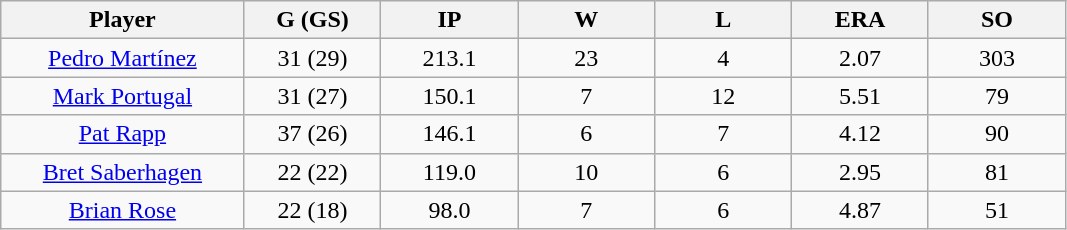<table class="wikitable sortable">
<tr>
<th bgcolor="#DDDDFF" width="16%">Player</th>
<th bgcolor="#DDDDFF" width="9%">G (GS)</th>
<th bgcolor="#DDDDFF" width="9%">IP</th>
<th bgcolor="#DDDDFF" width="9%">W</th>
<th bgcolor="#DDDDFF" width="9%">L</th>
<th bgcolor="#DDDDFF" width="9%">ERA</th>
<th bgcolor="#DDDDFF" width="9%">SO</th>
</tr>
<tr>
<td style="text-align:center"><a href='#'>Pedro Martínez</a></td>
<td style="text-align:center">31 (29)</td>
<td style="text-align:center">213.1</td>
<td style="text-align:center">23</td>
<td style="text-align:center">4</td>
<td style="text-align:center">2.07</td>
<td style="text-align:center">303</td>
</tr>
<tr>
<td style="text-align:center"><a href='#'>Mark Portugal</a></td>
<td style="text-align:center">31 (27)</td>
<td style="text-align:center">150.1</td>
<td style="text-align:center">7</td>
<td style="text-align:center">12</td>
<td style="text-align:center">5.51</td>
<td style="text-align:center">79</td>
</tr>
<tr>
<td style="text-align:center"><a href='#'>Pat Rapp</a></td>
<td style="text-align:center">37 (26)</td>
<td style="text-align:center">146.1</td>
<td style="text-align:center">6</td>
<td style="text-align:center">7</td>
<td style="text-align:center">4.12</td>
<td style="text-align:center">90</td>
</tr>
<tr>
<td style="text-align:center"><a href='#'>Bret Saberhagen</a></td>
<td style="text-align:center">22 (22)</td>
<td style="text-align:center">119.0</td>
<td style="text-align:center">10</td>
<td style="text-align:center">6</td>
<td style="text-align:center">2.95</td>
<td style="text-align:center">81</td>
</tr>
<tr>
<td style="text-align:center"><a href='#'>Brian Rose</a></td>
<td style="text-align:center">22 (18)</td>
<td style="text-align:center">98.0</td>
<td style="text-align:center">7</td>
<td style="text-align:center">6</td>
<td style="text-align:center">4.87</td>
<td style="text-align:center">51</td>
</tr>
</table>
